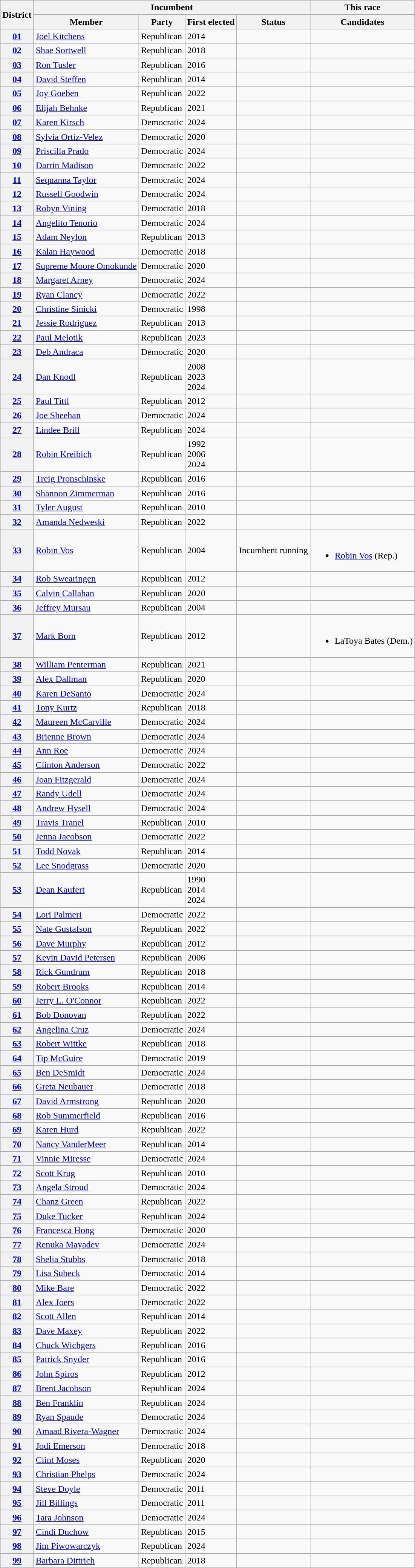<table class="wikitable sortable">
<tr>
<th rowspan="2">District</th>
<th colspan="4">Incumbent</th>
<th class="unsortable">This race</th>
</tr>
<tr>
<th>Member</th>
<th>Party</th>
<th>First elected</th>
<th>Status</th>
<th>Candidates</th>
</tr>
<tr>
<th><a href='#'>01</a></th>
<td><a href='#'>Joel Kitchens</a></td>
<td>Republican</td>
<td>2014</td>
<td></td>
<td nowrap=""></td>
</tr>
<tr>
<th><a href='#'>02</a></th>
<td><a href='#'>Shae Sortwell</a></td>
<td>Republican</td>
<td>2018</td>
<td></td>
<td nowrap=""></td>
</tr>
<tr>
<th><a href='#'>03</a></th>
<td><a href='#'>Ron Tusler</a></td>
<td>Republican</td>
<td>2016</td>
<td></td>
<td nowrap=""></td>
</tr>
<tr>
<th><a href='#'>04</a></th>
<td><a href='#'>David Steffen</a></td>
<td>Republican</td>
<td>2014</td>
<td></td>
<td nowrap=""></td>
</tr>
<tr>
<th><a href='#'>05</a></th>
<td><a href='#'>Joy Goeben</a></td>
<td>Republican</td>
<td>2022</td>
<td></td>
<td nowrap=""></td>
</tr>
<tr>
<th><a href='#'>06</a></th>
<td><a href='#'>Elijah Behnke</a></td>
<td>Republican</td>
<td>2021 </td>
<td></td>
<td nowrap=""></td>
</tr>
<tr>
<th><a href='#'>07</a></th>
<td><a href='#'>Karen Kirsch</a></td>
<td>Democratic</td>
<td>2024</td>
<td></td>
<td nowrap=""></td>
</tr>
<tr>
<th><a href='#'>08</a></th>
<td><a href='#'>Sylvia Ortiz-Velez</a></td>
<td>Democratic</td>
<td>2020</td>
<td></td>
<td nowrap=""></td>
</tr>
<tr>
<th><a href='#'>09</a></th>
<td><a href='#'>Priscilla Prado</a></td>
<td>Democratic</td>
<td>2024</td>
<td></td>
<td nowrap=""></td>
</tr>
<tr>
<th><a href='#'>10</a></th>
<td><a href='#'>Darrin Madison</a></td>
<td>Democratic</td>
<td>2022</td>
<td></td>
<td nowrap=""></td>
</tr>
<tr>
<th><a href='#'>11</a></th>
<td><a href='#'>Sequanna Taylor</a></td>
<td>Democratic</td>
<td>2024</td>
<td></td>
<td nowrap=""></td>
</tr>
<tr>
<th><a href='#'>12</a></th>
<td><a href='#'>Russell Goodwin</a></td>
<td>Democratic</td>
<td>2024</td>
<td></td>
<td nowrap=""></td>
</tr>
<tr>
<th><a href='#'>13</a></th>
<td><a href='#'>Robyn Vining</a></td>
<td>Democratic</td>
<td>2018</td>
<td></td>
<td></td>
</tr>
<tr>
<th><a href='#'>14</a></th>
<td><a href='#'>Angelito Tenorio</a></td>
<td>Democratic</td>
<td>2024</td>
<td></td>
<td nowrap=""></td>
</tr>
<tr>
<th><a href='#'>15</a></th>
<td><a href='#'>Adam Neylon</a></td>
<td>Republican</td>
<td>2013 </td>
<td></td>
<td nowrap=""></td>
</tr>
<tr>
<th><a href='#'>16</a></th>
<td><a href='#'>Kalan Haywood</a></td>
<td>Democratic</td>
<td>2018</td>
<td></td>
<td nowrap=""></td>
</tr>
<tr>
<th><a href='#'>17</a></th>
<td><a href='#'>Supreme Moore Omokunde</a></td>
<td>Democratic</td>
<td>2020</td>
<td></td>
<td nowrap=""></td>
</tr>
<tr>
<th><a href='#'>18</a></th>
<td><a href='#'>Margaret Arney</a></td>
<td>Democratic</td>
<td>2024</td>
<td></td>
<td nowrap=""></td>
</tr>
<tr>
<th><a href='#'>19</a></th>
<td><a href='#'>Ryan Clancy</a></td>
<td>Democratic</td>
<td>2022</td>
<td></td>
<td nowrap=""></td>
</tr>
<tr>
<th><a href='#'>20</a></th>
<td><a href='#'>Christine Sinicki</a></td>
<td>Democratic</td>
<td>1998</td>
<td></td>
<td nowrap=""></td>
</tr>
<tr>
<th><a href='#'>21</a></th>
<td><a href='#'>Jessie Rodriguez</a></td>
<td>Republican</td>
<td>2013 </td>
<td></td>
<td nowrap=""></td>
</tr>
<tr>
<th><a href='#'>22</a></th>
<td><a href='#'>Paul Melotik</a></td>
<td>Republican</td>
<td>2023 </td>
<td></td>
<td nowrap=""></td>
</tr>
<tr>
<th><a href='#'>23</a></th>
<td><a href='#'>Deb Andraca</a></td>
<td>Democratic</td>
<td>2020</td>
<td></td>
<td nowrap=""></td>
</tr>
<tr>
<th><a href='#'>24</a></th>
<td><a href='#'>Dan Knodl</a></td>
<td>Republican</td>
<td>2008<br>2023 <br>2024</td>
<td></td>
<td nowrap=""></td>
</tr>
<tr>
<th><a href='#'>25</a></th>
<td><a href='#'>Paul Tittl</a></td>
<td>Republican</td>
<td>2012</td>
<td></td>
<td nowrap=""></td>
</tr>
<tr>
<th><a href='#'>26</a></th>
<td><a href='#'>Joe Sheehan</a></td>
<td>Democratic</td>
<td>2024</td>
<td></td>
<td nowrap=""></td>
</tr>
<tr>
<th><a href='#'>27</a></th>
<td><a href='#'>Lindee Brill</a></td>
<td>Republican</td>
<td>2024</td>
<td></td>
<td nowrap=""></td>
</tr>
<tr>
<th><a href='#'>28</a></th>
<td><a href='#'>Robin Kreibich</a></td>
<td>Republican</td>
<td>1992<br>2006 <br>2024</td>
<td></td>
<td nowrap=""></td>
</tr>
<tr>
<th><a href='#'>29</a></th>
<td><a href='#'>Treig Pronschinske</a></td>
<td>Republican</td>
<td>2016</td>
<td></td>
<td nowrap=""></td>
</tr>
<tr>
<th><a href='#'>30</a></th>
<td><a href='#'>Shannon Zimmerman</a></td>
<td>Republican</td>
<td>2016</td>
<td></td>
<td nowrap=""></td>
</tr>
<tr>
<th><a href='#'>31</a></th>
<td><a href='#'>Tyler August</a></td>
<td>Republican</td>
<td>2010</td>
<td></td>
<td nowrap=""></td>
</tr>
<tr>
<th><a href='#'>32</a></th>
<td><a href='#'>Amanda Nedweski</a></td>
<td>Republican</td>
<td>2022</td>
<td></td>
<td></td>
</tr>
<tr>
<th><a href='#'>33</a></th>
<td><a href='#'>Robin Vos</a></td>
<td>Republican</td>
<td>2004</td>
<td>Incumbent running</td>
<td nowrap=""><br><ul><li><a href='#'>Robin Vos</a> (Rep.)</li></ul></td>
</tr>
<tr>
<th><a href='#'>34</a></th>
<td><a href='#'>Rob Swearingen</a></td>
<td>Republican</td>
<td>2012</td>
<td></td>
<td nowrap=""></td>
</tr>
<tr>
<th><a href='#'>35</a></th>
<td><a href='#'>Calvin Callahan</a></td>
<td>Republican</td>
<td>2020</td>
<td></td>
<td nowrap=""></td>
</tr>
<tr>
<th><a href='#'>36</a></th>
<td><a href='#'>Jeffrey Mursau</a></td>
<td>Republican</td>
<td>2004</td>
<td></td>
<td nowrap=""></td>
</tr>
<tr>
<th><a href='#'>37</a></th>
<td><a href='#'>Mark Born</a></td>
<td>Republican</td>
<td>2012</td>
<td></td>
<td nowrap=""><br><ul><li>LaToya Bates (Dem.)</li></ul></td>
</tr>
<tr>
<th><a href='#'>38</a></th>
<td><a href='#'>William Penterman</a></td>
<td>Republican</td>
<td>2021 </td>
<td></td>
<td nowrap=""></td>
</tr>
<tr>
<th><a href='#'>39</a></th>
<td><a href='#'>Alex Dallman</a></td>
<td>Republican</td>
<td>2020</td>
<td></td>
<td nowrap=""></td>
</tr>
<tr>
<th><a href='#'>40</a></th>
<td><a href='#'>Karen DeSanto</a></td>
<td>Democratic</td>
<td>2024</td>
<td></td>
<td nowrap=""></td>
</tr>
<tr>
<th><a href='#'>41</a></th>
<td><a href='#'>Tony Kurtz</a></td>
<td>Republican</td>
<td>2018</td>
<td></td>
<td nowrap=""></td>
</tr>
<tr>
<th><a href='#'>42</a></th>
<td><a href='#'>Maureen McCarville</a></td>
<td>Democratic</td>
<td>2024</td>
<td></td>
<td></td>
</tr>
<tr>
<th><a href='#'>43</a></th>
<td><a href='#'>Brienne Brown</a></td>
<td>Democratic</td>
<td>2024</td>
<td></td>
<td nowrap=""></td>
</tr>
<tr>
<th><a href='#'>44</a></th>
<td><a href='#'>Ann Roe</a></td>
<td>Democratic</td>
<td>2024</td>
<td></td>
<td nowrap=""></td>
</tr>
<tr>
<th><a href='#'>45</a></th>
<td><a href='#'>Clinton Anderson</a></td>
<td>Democratic</td>
<td>2022</td>
<td></td>
<td nowrap=""></td>
</tr>
<tr>
<th><a href='#'>46</a></th>
<td><a href='#'>Joan Fitzgerald</a></td>
<td>Democratic</td>
<td>2024</td>
<td></td>
<td nowrap=""></td>
</tr>
<tr>
<th><a href='#'>47</a></th>
<td><a href='#'>Randy Udell</a></td>
<td>Democratic</td>
<td>2024</td>
<td></td>
<td nowrap=""></td>
</tr>
<tr>
<th><a href='#'>48</a></th>
<td><a href='#'>Andrew Hysell</a></td>
<td>Democratic</td>
<td>2024</td>
<td></td>
<td nowrap=""></td>
</tr>
<tr>
<th><a href='#'>49</a></th>
<td><a href='#'>Travis Tranel</a></td>
<td>Republican</td>
<td>2010</td>
<td></td>
<td nowrap=""></td>
</tr>
<tr>
<th><a href='#'>50</a></th>
<td><a href='#'>Jenna Jacobson</a></td>
<td>Democratic</td>
<td>2022</td>
<td></td>
<td nowrap=""></td>
</tr>
<tr>
<th><a href='#'>51</a></th>
<td><a href='#'>Todd Novak</a></td>
<td>Republican</td>
<td>2014</td>
<td></td>
<td nowrap=""></td>
</tr>
<tr>
<th><a href='#'>52</a></th>
<td><a href='#'>Lee Snodgrass</a></td>
<td>Democratic</td>
<td>2020</td>
<td></td>
<td nowrap=""></td>
</tr>
<tr>
<th><a href='#'>53</a></th>
<td><a href='#'>Dean Kaufert</a></td>
<td>Republican</td>
<td>1990<br>2014 <br>2024</td>
<td></td>
<td nowrap=""></td>
</tr>
<tr>
<th><a href='#'>54</a></th>
<td><a href='#'>Lori Palmeri</a></td>
<td>Democratic</td>
<td>2022</td>
<td></td>
<td nowrap=""></td>
</tr>
<tr>
<th><a href='#'>55</a></th>
<td><a href='#'>Nate Gustafson</a></td>
<td>Republican</td>
<td>2022</td>
<td></td>
<td nowrap=""></td>
</tr>
<tr>
<th><a href='#'>56</a></th>
<td><a href='#'>Dave Murphy</a></td>
<td>Republican</td>
<td>2012</td>
<td></td>
<td nowrap=""></td>
</tr>
<tr>
<th><a href='#'>57</a></th>
<td><a href='#'>Kevin David Petersen</a></td>
<td>Republican</td>
<td>2006</td>
<td></td>
<td nowrap=""></td>
</tr>
<tr>
<th><a href='#'>58</a></th>
<td><a href='#'>Rick Gundrum</a></td>
<td>Republican</td>
<td>2018 </td>
<td></td>
<td nowrap=""></td>
</tr>
<tr>
<th><a href='#'>59</a></th>
<td><a href='#'>Robert Brooks</a></td>
<td>Republican</td>
<td>2014</td>
<td></td>
<td nowrap=""></td>
</tr>
<tr>
<th><a href='#'>60</a></th>
<td><a href='#'>Jerry L. O'Connor</a></td>
<td>Republican</td>
<td>2022</td>
<td></td>
<td nowrap=""></td>
</tr>
<tr>
<th><a href='#'>61</a></th>
<td><a href='#'>Bob Donovan</a></td>
<td>Republican</td>
<td>2022</td>
<td></td>
<td nowrap=""></td>
</tr>
<tr>
<th><a href='#'>62</a></th>
<td><a href='#'>Angelina Cruz</a></td>
<td>Democratic</td>
<td>2024</td>
<td></td>
<td></td>
</tr>
<tr>
<th><a href='#'>63</a></th>
<td><a href='#'>Robert Wittke</a></td>
<td>Republican</td>
<td>2018</td>
<td></td>
<td nowrap=""></td>
</tr>
<tr>
<th><a href='#'>64</a></th>
<td><a href='#'>Tip McGuire</a></td>
<td>Democratic</td>
<td>2019 </td>
<td></td>
<td nowrap=""></td>
</tr>
<tr>
<th><a href='#'>65</a></th>
<td><a href='#'>Ben DeSmidt</a></td>
<td>Democratic</td>
<td>2024</td>
<td></td>
<td nowrap=""></td>
</tr>
<tr>
<th><a href='#'>66</a></th>
<td><a href='#'>Greta Neubauer</a></td>
<td>Democratic</td>
<td>2018 </td>
<td></td>
<td nowrap=""></td>
</tr>
<tr>
<th><a href='#'>67</a></th>
<td><a href='#'>David Armstrong</a></td>
<td>Republican</td>
<td>2020</td>
<td></td>
<td nowrap=""></td>
</tr>
<tr>
<th><a href='#'>68</a></th>
<td><a href='#'>Rob Summerfield</a></td>
<td>Republican</td>
<td>2016</td>
<td></td>
<td></td>
</tr>
<tr>
<th><a href='#'>69</a></th>
<td><a href='#'>Karen Hurd</a></td>
<td>Republican</td>
<td>2022</td>
<td></td>
<td nowrap=""></td>
</tr>
<tr>
<th><a href='#'>70</a></th>
<td><a href='#'>Nancy VanderMeer</a></td>
<td>Republican</td>
<td>2014</td>
<td></td>
<td nowrap=""></td>
</tr>
<tr>
<th><a href='#'>71</a></th>
<td><a href='#'>Vinnie Miresse</a></td>
<td>Democratic</td>
<td>2024</td>
<td></td>
<td nowrap=""></td>
</tr>
<tr>
<th><a href='#'>72</a></th>
<td><a href='#'>Scott Krug</a></td>
<td>Republican</td>
<td>2010</td>
<td></td>
<td nowrap=""></td>
</tr>
<tr>
<th><a href='#'>73</a></th>
<td><a href='#'>Angela Stroud</a></td>
<td>Democratic</td>
<td>2024</td>
<td></td>
<td></td>
</tr>
<tr>
<th><a href='#'>74</a></th>
<td><a href='#'>Chanz Green</a></td>
<td>Republican</td>
<td>2022</td>
<td></td>
<td nowrap=""></td>
</tr>
<tr>
<th><a href='#'>75</a></th>
<td><a href='#'>Duke Tucker</a></td>
<td>Republican</td>
<td>2024</td>
<td></td>
<td nowrap=""></td>
</tr>
<tr>
<th><a href='#'>76</a></th>
<td><a href='#'>Francesca Hong</a></td>
<td>Democratic</td>
<td>2020</td>
<td></td>
<td nowrap=""></td>
</tr>
<tr>
<th><a href='#'>77</a></th>
<td><a href='#'>Renuka Mayadev</a></td>
<td>Democratic</td>
<td>2024</td>
<td></td>
<td nowrap=""></td>
</tr>
<tr>
<th><a href='#'>78</a></th>
<td><a href='#'>Shelia Stubbs</a></td>
<td>Democratic</td>
<td>2018</td>
<td></td>
<td nowrap=""></td>
</tr>
<tr>
<th><a href='#'>79</a></th>
<td><a href='#'>Lisa Subeck</a></td>
<td>Democratic</td>
<td>2014</td>
<td></td>
<td nowrap=""></td>
</tr>
<tr>
<th><a href='#'>80</a></th>
<td><a href='#'>Mike Bare</a></td>
<td>Democratic</td>
<td>2022</td>
<td></td>
<td nowrap=""></td>
</tr>
<tr>
<th><a href='#'>81</a></th>
<td><a href='#'>Alex Joers</a></td>
<td>Democratic</td>
<td>2022</td>
<td></td>
<td nowrap=""></td>
</tr>
<tr>
<th><a href='#'>82</a></th>
<td><a href='#'>Scott Allen</a></td>
<td>Republican</td>
<td>2014</td>
<td></td>
<td nowrap=""></td>
</tr>
<tr>
<th><a href='#'>83</a></th>
<td><a href='#'>Dave Maxey</a></td>
<td>Republican</td>
<td>2022</td>
<td></td>
<td nowrap=""></td>
</tr>
<tr>
<th><a href='#'>84</a></th>
<td><a href='#'>Chuck Wichgers</a></td>
<td>Republican</td>
<td>2016</td>
<td></td>
<td></td>
</tr>
<tr>
<th><a href='#'>85</a></th>
<td><a href='#'>Patrick Snyder</a></td>
<td>Republican</td>
<td>2016</td>
<td></td>
<td nowrap=""></td>
</tr>
<tr>
<th><a href='#'>86</a></th>
<td><a href='#'>John Spiros</a></td>
<td>Republican</td>
<td>2012</td>
<td></td>
<td nowrap=""></td>
</tr>
<tr>
<th><a href='#'>87</a></th>
<td><a href='#'>Brent Jacobson</a></td>
<td>Republican</td>
<td>2024</td>
<td></td>
<td nowrap=""></td>
</tr>
<tr>
<th><a href='#'>88</a></th>
<td><a href='#'>Ben Franklin</a></td>
<td>Republican</td>
<td>2024</td>
<td></td>
<td nowrap=""></td>
</tr>
<tr>
<th><a href='#'>89</a></th>
<td><a href='#'>Ryan Spaude</a></td>
<td>Democratic</td>
<td>2024</td>
<td></td>
<td nowrap=""></td>
</tr>
<tr>
<th><a href='#'>90</a></th>
<td><a href='#'>Amaad Rivera-Wagner</a></td>
<td>Democratic</td>
<td>2024</td>
<td></td>
<td nowrap=""></td>
</tr>
<tr>
<th><a href='#'>91</a></th>
<td><a href='#'>Jodi Emerson</a></td>
<td>Democratic</td>
<td>2018</td>
<td></td>
<td nowrap=""></td>
</tr>
<tr>
<th><a href='#'>92</a></th>
<td><a href='#'>Clint Moses</a></td>
<td>Republican</td>
<td>2020</td>
<td></td>
<td nowrap=""></td>
</tr>
<tr>
<th><a href='#'>93</a></th>
<td><a href='#'>Christian Phelps</a></td>
<td>Democratic</td>
<td>2024</td>
<td></td>
<td></td>
</tr>
<tr>
<th><a href='#'>94</a></th>
<td><a href='#'>Steve Doyle</a></td>
<td>Democratic</td>
<td>2011 </td>
<td></td>
<td nowrap=""></td>
</tr>
<tr>
<th><a href='#'>95</a></th>
<td><a href='#'>Jill Billings</a></td>
<td>Democratic</td>
<td>2011 </td>
<td></td>
<td nowrap=""></td>
</tr>
<tr>
<th><a href='#'>96</a></th>
<td><a href='#'>Tara Johnson</a></td>
<td>Democratic</td>
<td>2024</td>
<td></td>
<td></td>
</tr>
<tr>
<th><a href='#'>97</a></th>
<td><a href='#'>Cindi Duchow</a></td>
<td>Republican</td>
<td>2015 </td>
<td></td>
<td nowrap=""></td>
</tr>
<tr>
<th><a href='#'>98</a></th>
<td><a href='#'>Jim Piwowarczyk</a></td>
<td>Republican</td>
<td>2024</td>
<td></td>
<td nowrap=""></td>
</tr>
<tr>
<th><a href='#'>99</a></th>
<td><a href='#'>Barbara Dittrich</a></td>
<td>Republican</td>
<td>2018</td>
<td></td>
<td nowrap=""></td>
</tr>
</table>
